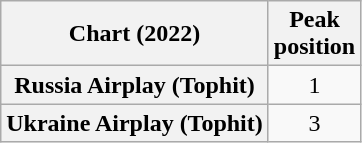<table class="wikitable sortable plainrowheaders" style="text-align:center">
<tr>
<th scope="col">Chart (2022)</th>
<th scope="col">Peak<br>position</th>
</tr>
<tr>
<th scope="row">Russia Airplay (Tophit)</th>
<td>1</td>
</tr>
<tr>
<th scope="row">Ukraine Airplay (Tophit)</th>
<td>3</td>
</tr>
</table>
